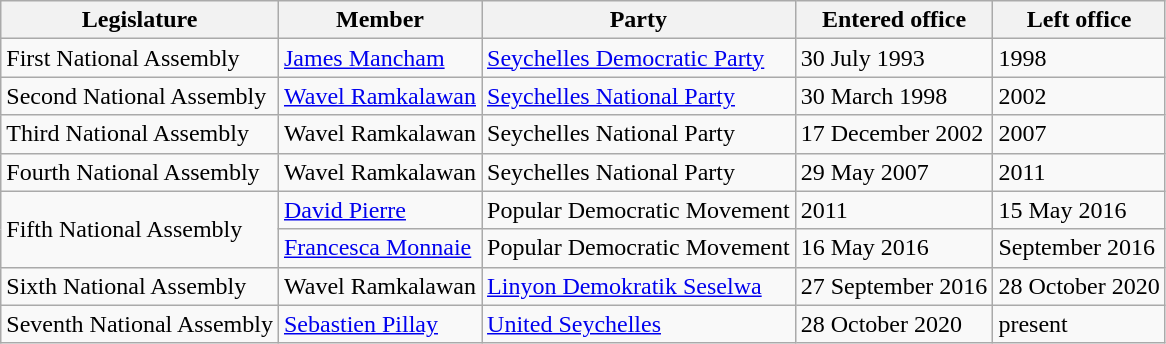<table class="wikitable">
<tr>
<th>Legislature</th>
<th>Member</th>
<th>Party</th>
<th>Entered office</th>
<th>Left office</th>
</tr>
<tr>
<td>First National Assembly</td>
<td><a href='#'>James Mancham</a></td>
<td><a href='#'>Seychelles Democratic Party</a></td>
<td>30 July 1993</td>
<td>1998</td>
</tr>
<tr>
<td>Second National Assembly</td>
<td><a href='#'>Wavel Ramkalawan</a></td>
<td><a href='#'>Seychelles National Party</a></td>
<td>30 March 1998</td>
<td>2002</td>
</tr>
<tr>
<td>Third National Assembly</td>
<td>Wavel Ramkalawan</td>
<td>Seychelles National Party</td>
<td>17 December 2002</td>
<td>2007</td>
</tr>
<tr>
<td>Fourth National Assembly</td>
<td>Wavel Ramkalawan</td>
<td>Seychelles National Party</td>
<td>29 May 2007</td>
<td>2011</td>
</tr>
<tr>
<td rowspan="2">Fifth National Assembly</td>
<td><a href='#'>David Pierre</a></td>
<td>Popular Democratic Movement</td>
<td>2011</td>
<td>15 May 2016</td>
</tr>
<tr>
<td><a href='#'>Francesca Monnaie</a></td>
<td>Popular Democratic Movement</td>
<td>16 May 2016</td>
<td>September 2016</td>
</tr>
<tr>
<td>Sixth National Assembly</td>
<td>Wavel Ramkalawan</td>
<td><a href='#'>Linyon Demokratik Seselwa</a></td>
<td>27 September 2016</td>
<td>28 October 2020</td>
</tr>
<tr>
<td>Seventh National Assembly</td>
<td><a href='#'>Sebastien Pillay</a></td>
<td><a href='#'>United Seychelles</a></td>
<td>28 October 2020</td>
<td>present</td>
</tr>
</table>
